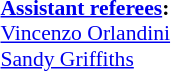<table style="width:100%; font-size:90%;">
<tr>
<td><br><strong><a href='#'>Assistant referees</a>:</strong>
<br> <a href='#'>Vincenzo Orlandini</a>
<br> <a href='#'>Sandy Griffiths</a></td>
</tr>
</table>
